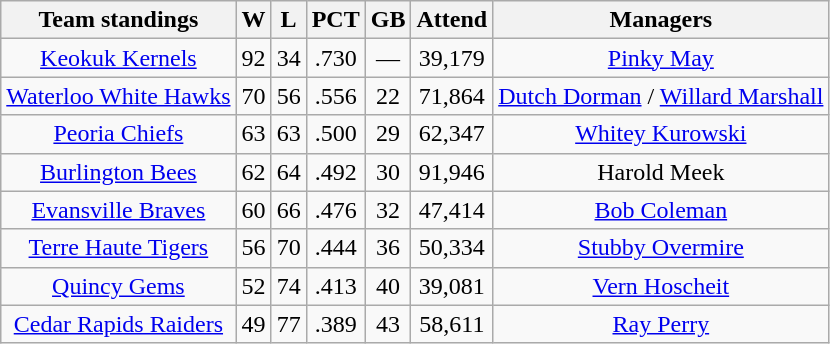<table class="wikitable" style="text-align:center">
<tr>
<th>Team standings</th>
<th>W</th>
<th>L</th>
<th>PCT</th>
<th>GB</th>
<th>Attend</th>
<th>Managers</th>
</tr>
<tr align=center>
<td><a href='#'>Keokuk Kernels</a></td>
<td>92</td>
<td>34</td>
<td>.730</td>
<td>—</td>
<td>39,179</td>
<td><a href='#'>Pinky May</a></td>
</tr>
<tr align=center>
<td><a href='#'>Waterloo White Hawks</a></td>
<td>70</td>
<td>56</td>
<td>.556</td>
<td>22</td>
<td>71,864</td>
<td><a href='#'>Dutch Dorman</a> / <a href='#'>Willard Marshall</a></td>
</tr>
<tr align=center>
<td><a href='#'>Peoria Chiefs</a></td>
<td>63</td>
<td>63</td>
<td>.500</td>
<td>29</td>
<td>62,347</td>
<td><a href='#'>Whitey Kurowski</a></td>
</tr>
<tr align=center>
<td><a href='#'>Burlington Bees</a></td>
<td>62</td>
<td>64</td>
<td>.492</td>
<td>30</td>
<td>91,946</td>
<td>Harold Meek</td>
</tr>
<tr align=center>
<td><a href='#'>Evansville Braves</a></td>
<td>60</td>
<td>66</td>
<td>.476</td>
<td>32</td>
<td>47,414</td>
<td><a href='#'>Bob Coleman</a></td>
</tr>
<tr align=center>
<td><a href='#'>Terre Haute Tigers</a></td>
<td>56</td>
<td>70</td>
<td>.444</td>
<td>36</td>
<td>50,334</td>
<td><a href='#'>Stubby Overmire</a></td>
</tr>
<tr align=center>
<td><a href='#'>Quincy Gems</a></td>
<td>52</td>
<td>74</td>
<td>.413</td>
<td>40</td>
<td>39,081</td>
<td><a href='#'>Vern Hoscheit</a></td>
</tr>
<tr align=center>
<td><a href='#'>Cedar Rapids Raiders</a></td>
<td>49</td>
<td>77</td>
<td>.389</td>
<td>43</td>
<td>58,611</td>
<td><a href='#'>Ray Perry</a></td>
</tr>
</table>
